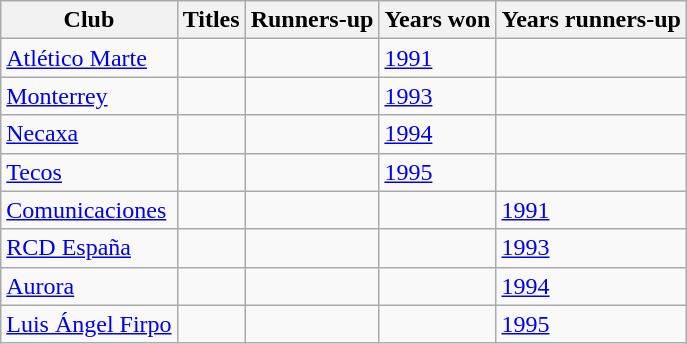<table class="wikitable sortable" style="text-align: left;">
<tr>
<th>Club</th>
<th>Titles</th>
<th>Runners-up</th>
<th>Years won</th>
<th>Years runners-up</th>
</tr>
<tr>
<td> <a href='#'>Atlético Marte</a></td>
<td></td>
<td></td>
<td><a href='#'>1991</a></td>
<td></td>
</tr>
<tr>
<td> <a href='#'>Monterrey</a></td>
<td></td>
<td></td>
<td><a href='#'>1993</a></td>
<td></td>
</tr>
<tr>
<td> <a href='#'>Necaxa</a></td>
<td></td>
<td></td>
<td><a href='#'>1994</a></td>
<td></td>
</tr>
<tr>
<td> <a href='#'>Tecos</a></td>
<td></td>
<td></td>
<td><a href='#'>1995</a></td>
<td></td>
</tr>
<tr>
<td> <a href='#'>Comunicaciones</a></td>
<td></td>
<td></td>
<td></td>
<td><a href='#'>1991</a></td>
</tr>
<tr>
<td> <a href='#'>RCD España</a></td>
<td></td>
<td></td>
<td></td>
<td><a href='#'>1993</a></td>
</tr>
<tr>
<td> <a href='#'>Aurora</a></td>
<td></td>
<td></td>
<td></td>
<td><a href='#'>1994</a></td>
</tr>
<tr>
<td> <a href='#'>Luis Ángel Firpo</a></td>
<td></td>
<td></td>
<td></td>
<td><a href='#'>1995</a></td>
</tr>
</table>
